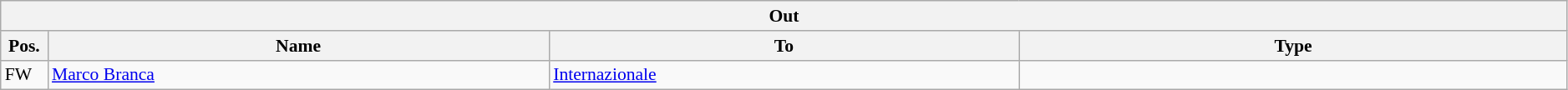<table class="wikitable" style="font-size:90%; width:99%">
<tr>
<th colspan="4">Out</th>
</tr>
<tr>
<th width=3%>Pos.</th>
<th width=32%>Name</th>
<th width=30%>To</th>
<th width=35%>Type</th>
</tr>
<tr>
<td>FW</td>
<td><a href='#'>Marco Branca</a></td>
<td><a href='#'>Internazionale</a></td>
<td></td>
</tr>
</table>
